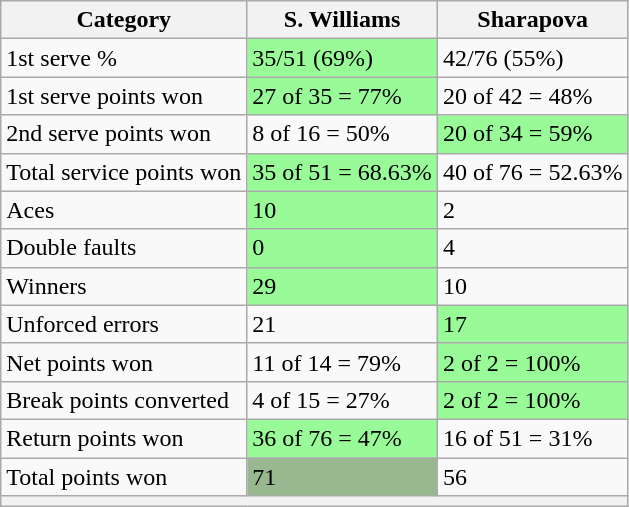<table class="wikitable">
<tr>
<th>Category</th>
<th> S. Williams</th>
<th> Sharapova</th>
</tr>
<tr>
<td>1st serve %</td>
<td bgcolor=98FB98>35/51 (69%)</td>
<td>42/76 (55%)</td>
</tr>
<tr>
<td>1st serve points won</td>
<td bgcolor=98FB98>27 of 35 = 77%</td>
<td>20 of 42 = 48%</td>
</tr>
<tr>
<td>2nd serve points won</td>
<td>8 of 16 = 50%</td>
<td bgcolor=98FB98>20 of 34 = 59%</td>
</tr>
<tr>
<td>Total service points won</td>
<td bgcolor=98FB98>35 of 51 = 68.63%</td>
<td>40 of 76 = 52.63%</td>
</tr>
<tr>
<td>Aces</td>
<td bgcolor=98FB98>10</td>
<td>2</td>
</tr>
<tr>
<td>Double faults</td>
<td bgcolor=98FB98>0</td>
<td>4</td>
</tr>
<tr>
<td>Winners</td>
<td bgcolor=98FB98>29</td>
<td>10</td>
</tr>
<tr>
<td>Unforced errors</td>
<td>21</td>
<td bgcolor=98FB98>17</td>
</tr>
<tr>
<td>Net points won</td>
<td>11 of 14 = 79%</td>
<td bgcolor=98FB98>2 of 2 = 100%</td>
</tr>
<tr>
<td>Break points converted</td>
<td>4 of 15 = 27%</td>
<td bgcolor=98FB98>2 of 2 = 100%</td>
</tr>
<tr>
<td>Return points won</td>
<td bgcolor=98FB98>36 of 76 = 47%</td>
<td>16 of 51 = 31%</td>
</tr>
<tr>
<td>Total points won</td>
<td bgcolor=98FB989>71</td>
<td>56</td>
</tr>
<tr>
<th colspan=3></th>
</tr>
</table>
